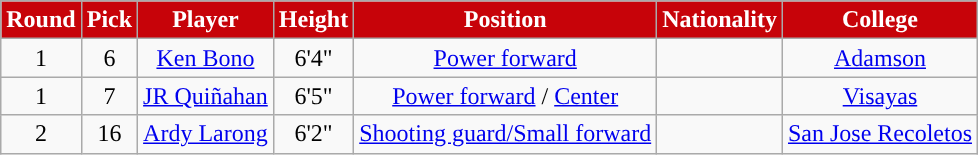<table class="wikitable sortable sortable">
<tr>
<th style="background:#C70309; color:#FFFFFF; ">Round</th>
<th style="background:#C70309; color:#FFFFFF; ">Pick</th>
<th style="background:#C70309; color:#FFFFFF; ">Player</th>
<th style="background:#C70309; color:#FFFFFF; ">Height</th>
<th style="background:#C70309; color:#FFFFFF; ">Position</th>
<th style="background:#C70309; color:#FFFFFF; ">Nationality</th>
<th style="background:#C70309; color:#FFFFFF; ">College</th>
</tr>
<tr style="text-align: center">
<td>1</td>
<td>6</td>
<td><a href='#'>Ken Bono</a></td>
<td>6'4"</td>
<td><a href='#'>Power forward</a></td>
<td></td>
<td><a href='#'>Adamson</a></td>
</tr>
<tr style="text-align: center">
<td>1</td>
<td>7</td>
<td><a href='#'>JR Quiñahan</a></td>
<td>6'5"</td>
<td><a href='#'>Power forward</a> / <a href='#'>Center</a></td>
<td></td>
<td><a href='#'>Visayas</a></td>
</tr>
<tr style="text-align: center">
<td>2</td>
<td>16</td>
<td><a href='#'>Ardy Larong</a></td>
<td>6'2"</td>
<td><a href='#'>Shooting guard/Small forward</a></td>
<td></td>
<td><a href='#'>San Jose Recoletos</a></td>
</tr>
</table>
